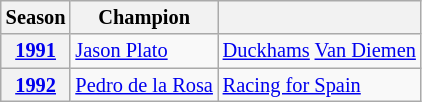<table class="wikitable" style="font-size:85%;">
<tr>
<th>Season</th>
<th>Champion</th>
<th></th>
</tr>
<tr>
<th><a href='#'>1991</a></th>
<td> <a href='#'>Jason Plato</a></td>
<td> <a href='#'>Duckhams</a> <a href='#'>Van Diemen</a></td>
</tr>
<tr>
<th><a href='#'>1992</a></th>
<td> <a href='#'>Pedro de la Rosa</a></td>
<td> <a href='#'>Racing for Spain</a></td>
</tr>
</table>
